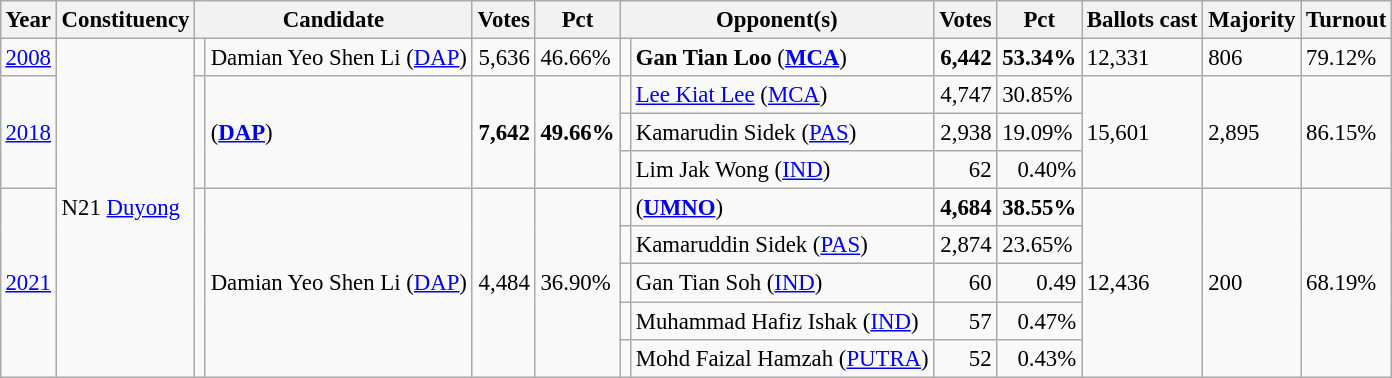<table class="wikitable" style="margin:0.5em ; font-size:95%">
<tr>
<th>Year</th>
<th>Constituency</th>
<th colspan=2>Candidate</th>
<th>Votes</th>
<th>Pct</th>
<th colspan=2>Opponent(s)</th>
<th>Votes</th>
<th>Pct</th>
<th>Ballots cast</th>
<th>Majority</th>
<th>Turnout</th>
</tr>
<tr>
<td><a href='#'>2008</a></td>
<td rowspan=9>N21 <a href='#'>Duyong</a></td>
<td></td>
<td>Damian Yeo Shen Li (<a href='#'>DAP</a>)</td>
<td align=right>5,636</td>
<td>46.66%</td>
<td></td>
<td><strong>Gan Tian Loo</strong> (<a href='#'><strong>MCA</strong></a>)</td>
<td align=right><strong>6,442</strong></td>
<td><strong>53.34%</strong></td>
<td>12,331</td>
<td>806</td>
<td>79.12%</td>
</tr>
<tr>
<td rowspan=3><a href='#'>2018</a></td>
<td rowspan=3 ></td>
<td rowspan=3> (<a href='#'><strong>DAP</strong></a>)</td>
<td rowspan=3 align=right><strong>7,642</strong></td>
<td rowspan=3><strong>49.66%</strong></td>
<td></td>
<td><a href='#'>Lee Kiat Lee</a> (<a href='#'>MCA</a>)</td>
<td align=right>4,747</td>
<td>30.85%</td>
<td rowspan=3>15,601</td>
<td rowspan=3>2,895</td>
<td rowspan=3>86.15%</td>
</tr>
<tr>
<td></td>
<td>Kamarudin Sidek (<a href='#'>PAS</a>)</td>
<td align=right>2,938</td>
<td>19.09%</td>
</tr>
<tr>
<td></td>
<td>Lim Jak Wong (<a href='#'>IND</a>)</td>
<td align=right>62</td>
<td align=right>0.40%</td>
</tr>
<tr>
<td rowspan=5><a href='#'>2021</a></td>
<td rowspan=5 ></td>
<td rowspan=5>Damian Yeo Shen Li (<a href='#'>DAP</a>)</td>
<td rowspan=5 align=right>4,484</td>
<td rowspan=5>36.90%</td>
<td></td>
<td> (<a href='#'><strong>UMNO</strong></a>)</td>
<td align=right><strong>4,684</strong></td>
<td><strong>38.55%</strong></td>
<td rowspan=5>12,436</td>
<td rowspan=5>200</td>
<td rowspan=5>68.19%</td>
</tr>
<tr>
<td bgcolor=></td>
<td>Kamaruddin Sidek (<a href='#'>PAS</a>)</td>
<td align=right>2,874</td>
<td>23.65%</td>
</tr>
<tr>
<td></td>
<td>Gan Tian Soh (<a href='#'>IND</a>)</td>
<td align=right>60</td>
<td align=right>0.49</td>
</tr>
<tr>
<td></td>
<td>Muhammad Hafiz Ishak (<a href='#'>IND</a>)</td>
<td align=right>57</td>
<td align=right>0.47%</td>
</tr>
<tr>
<td bgcolor=></td>
<td>Mohd Faizal Hamzah (<a href='#'>PUTRA</a>)</td>
<td align=right>52</td>
<td align=right>0.43%</td>
</tr>
</table>
